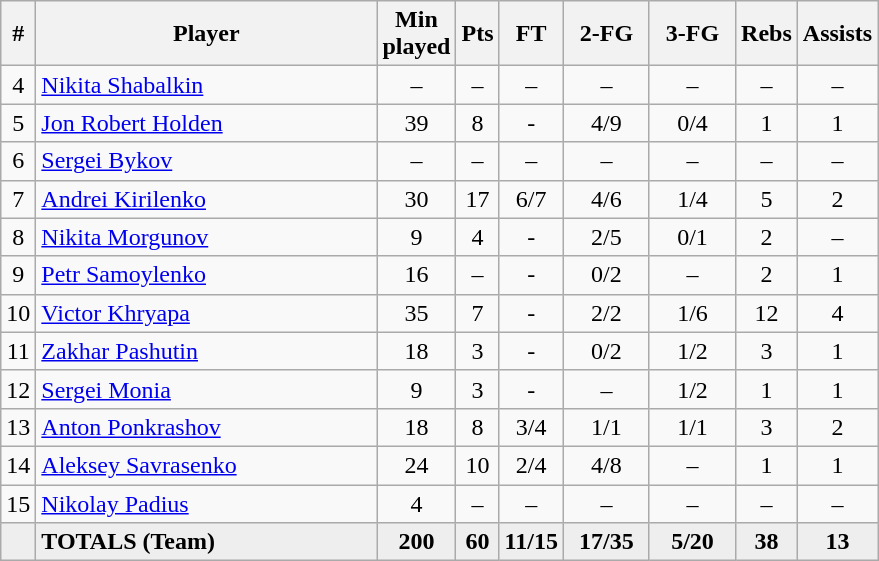<table class=wikitable style="text-align:center">
<tr>
<th width=15>#</th>
<th width=220>Player</th>
<th width=20>Min played</th>
<th width=20>Pts</th>
<th width=20>FT</th>
<th width=50>2-FG</th>
<th width=50>3-FG</th>
<th width=20>Rebs</th>
<th width=20>Assists</th>
</tr>
<tr>
<td>4</td>
<td align=left><a href='#'>Nikita Shabalkin</a></td>
<td>–</td>
<td>–</td>
<td>–</td>
<td>–</td>
<td>–</td>
<td>–</td>
<td>–</td>
</tr>
<tr>
<td>5</td>
<td align=left><a href='#'>Jon Robert Holden</a></td>
<td>39</td>
<td>8</td>
<td>-</td>
<td>4/9</td>
<td>0/4</td>
<td>1</td>
<td>1</td>
</tr>
<tr>
<td>6</td>
<td align=left><a href='#'>Sergei Bykov</a></td>
<td>–</td>
<td>–</td>
<td>–</td>
<td>–</td>
<td>–</td>
<td>–</td>
<td>–</td>
</tr>
<tr>
<td>7</td>
<td align=left><a href='#'>Andrei Kirilenko</a></td>
<td>30</td>
<td>17</td>
<td>6/7</td>
<td>4/6</td>
<td>1/4</td>
<td>5</td>
<td>2</td>
</tr>
<tr>
<td>8</td>
<td align=left><a href='#'>Nikita Morgunov</a></td>
<td>9</td>
<td>4</td>
<td>-</td>
<td>2/5</td>
<td>0/1</td>
<td>2</td>
<td>–</td>
</tr>
<tr>
<td>9</td>
<td align=left><a href='#'>Petr Samoylenko</a></td>
<td>16</td>
<td>–</td>
<td>-</td>
<td>0/2</td>
<td>–</td>
<td>2</td>
<td>1</td>
</tr>
<tr>
<td>10</td>
<td align=left><a href='#'>Victor Khryapa</a></td>
<td>35</td>
<td>7</td>
<td>-</td>
<td>2/2</td>
<td>1/6</td>
<td>12</td>
<td>4</td>
</tr>
<tr>
<td>11</td>
<td align=left><a href='#'>Zakhar Pashutin</a></td>
<td>18</td>
<td>3</td>
<td>-</td>
<td>0/2</td>
<td>1/2</td>
<td>3</td>
<td>1</td>
</tr>
<tr>
<td>12</td>
<td align=left><a href='#'>Sergei Monia</a></td>
<td>9</td>
<td>3</td>
<td>-</td>
<td>–</td>
<td>1/2</td>
<td>1</td>
<td>1</td>
</tr>
<tr>
<td>13</td>
<td align=left><a href='#'>Anton Ponkrashov</a></td>
<td>18</td>
<td>8</td>
<td>3/4</td>
<td>1/1</td>
<td>1/1</td>
<td>3</td>
<td>2</td>
</tr>
<tr>
<td>14</td>
<td align=left><a href='#'>Aleksey Savrasenko</a></td>
<td>24</td>
<td>10</td>
<td>2/4</td>
<td>4/8</td>
<td>–</td>
<td>1</td>
<td>1</td>
</tr>
<tr>
<td>15</td>
<td align=left><a href='#'>Nikolay Padius</a></td>
<td>4</td>
<td>–</td>
<td>–</td>
<td>–</td>
<td>–</td>
<td>–</td>
<td>–</td>
</tr>
<tr bgcolor=#eee>
<td></td>
<td align=left><strong>TOTALS (Team)</strong></td>
<td><strong>200</strong></td>
<td><strong>60</strong></td>
<td><strong>11/15</strong></td>
<td><strong>17/35</strong></td>
<td><strong>5/20</strong></td>
<td><strong>38</strong></td>
<td><strong>13</strong></td>
</tr>
</table>
